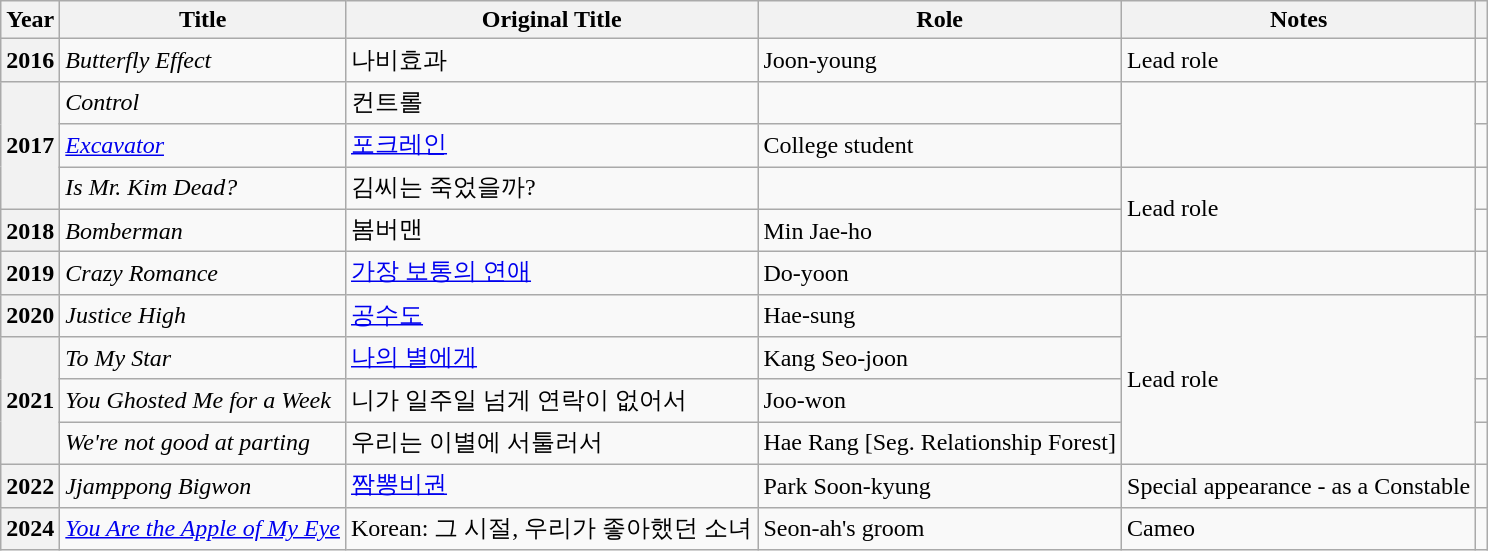<table class="wikitable sortable plainrowheaders">
<tr>
<th scope="col">Year</th>
<th scope="col">Title</th>
<th scope="col">Original Title</th>
<th scope="col">Role</th>
<th scope="col">Notes</th>
<th scope="col" class="unsortable"></th>
</tr>
<tr>
<th scope="row">2016</th>
<td><em>Butterfly Effect</em></td>
<td>나비효과</td>
<td>Joon-young</td>
<td>Lead role</td>
<td></td>
</tr>
<tr>
<th scope="row" rowspan="3">2017</th>
<td><em>Control</em></td>
<td>컨트롤</td>
<td></td>
<td rowspan="2"></td>
<td></td>
</tr>
<tr>
<td><a href='#'><em>Excavator</em></a></td>
<td><a href='#'>포크레인</a></td>
<td>College student</td>
<td></td>
</tr>
<tr>
<td><em>Is Mr. Kim Dead?</em></td>
<td>김씨는 죽었을까?</td>
<td></td>
<td rowspan="2">Lead role</td>
<td></td>
</tr>
<tr>
<th scope="row">2018</th>
<td><em>Bomberman</em></td>
<td>봄버맨</td>
<td>Min Jae-ho</td>
<td></td>
</tr>
<tr>
<th scope="row">2019</th>
<td><em>Crazy Romance</em></td>
<td><a href='#'>가장 보통의 연애</a></td>
<td>Do-yoon</td>
<td></td>
<td></td>
</tr>
<tr>
<th scope="row">2020</th>
<td><em>Justice High</em></td>
<td><a href='#'>공수도</a></td>
<td>Hae-sung</td>
<td rowspan="4">Lead role</td>
<td></td>
</tr>
<tr>
<th scope="row" rowspan="3">2021</th>
<td><em>To My Star</em></td>
<td><a href='#'>나의 별에게</a></td>
<td>Kang Seo-joon</td>
<td></td>
</tr>
<tr>
<td><em>You Ghosted Me for a Week</em></td>
<td>니가 일주일 넘게 연락이 없어서</td>
<td>Joo-won</td>
<td></td>
</tr>
<tr>
<td><em>We're not good at parting</em></td>
<td>우리는 이별에 서툴러서</td>
<td>Hae Rang [Seg. Relationship Forest]</td>
<td></td>
</tr>
<tr>
<th scope="row">2022</th>
<td><em>Jjamppong Bigwon</em></td>
<td><a href='#'>짬뽕비권</a></td>
<td>Park Soon-kyung</td>
<td>Special appearance - as a Constable</td>
<td></td>
</tr>
<tr>
<th scope="row">2024</th>
<td><em><a href='#'>You Are the Apple of My Eye</a></em></td>
<td>Korean: 그 시절, 우리가 좋아했던 소녀</td>
<td>Seon-ah's groom</td>
<td>Cameo</td>
<td></td>
</tr>
</table>
